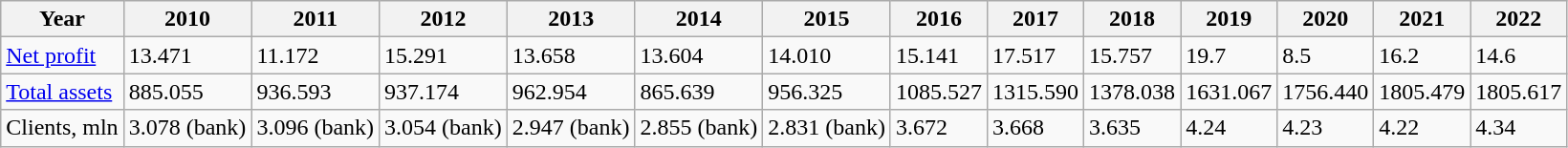<table class="wikitable">
<tr>
<th>Year</th>
<th>2010</th>
<th>2011</th>
<th>2012</th>
<th>2013</th>
<th>2014</th>
<th>2015</th>
<th>2016</th>
<th>2017</th>
<th>2018</th>
<th>2019</th>
<th>2020</th>
<th>2021</th>
<th>2022</th>
</tr>
<tr>
<td><a href='#'>Net profit</a></td>
<td>13.471</td>
<td>11.172</td>
<td>15.291</td>
<td>13.658</td>
<td>13.604</td>
<td>14.010</td>
<td>15.141</td>
<td>17.517</td>
<td>15.757</td>
<td>19.7</td>
<td>8.5</td>
<td>16.2</td>
<td>14.6</td>
</tr>
<tr>
<td><a href='#'>Total assets</a></td>
<td>885.055</td>
<td>936.593</td>
<td>937.174</td>
<td>962.954</td>
<td>865.639</td>
<td>956.325</td>
<td>1085.527</td>
<td>1315.590</td>
<td>1378.038</td>
<td>1631.067</td>
<td>1756.440</td>
<td>1805.479</td>
<td>1805.617</td>
</tr>
<tr>
<td>Clients, mln</td>
<td>3.078 (bank)</td>
<td>3.096 (bank)</td>
<td>3.054 (bank)</td>
<td>2.947 (bank)</td>
<td>2.855 (bank)</td>
<td>2.831 (bank)</td>
<td>3.672</td>
<td>3.668</td>
<td>3.635</td>
<td>4.24</td>
<td>4.23</td>
<td>4.22</td>
<td>4.34</td>
</tr>
</table>
